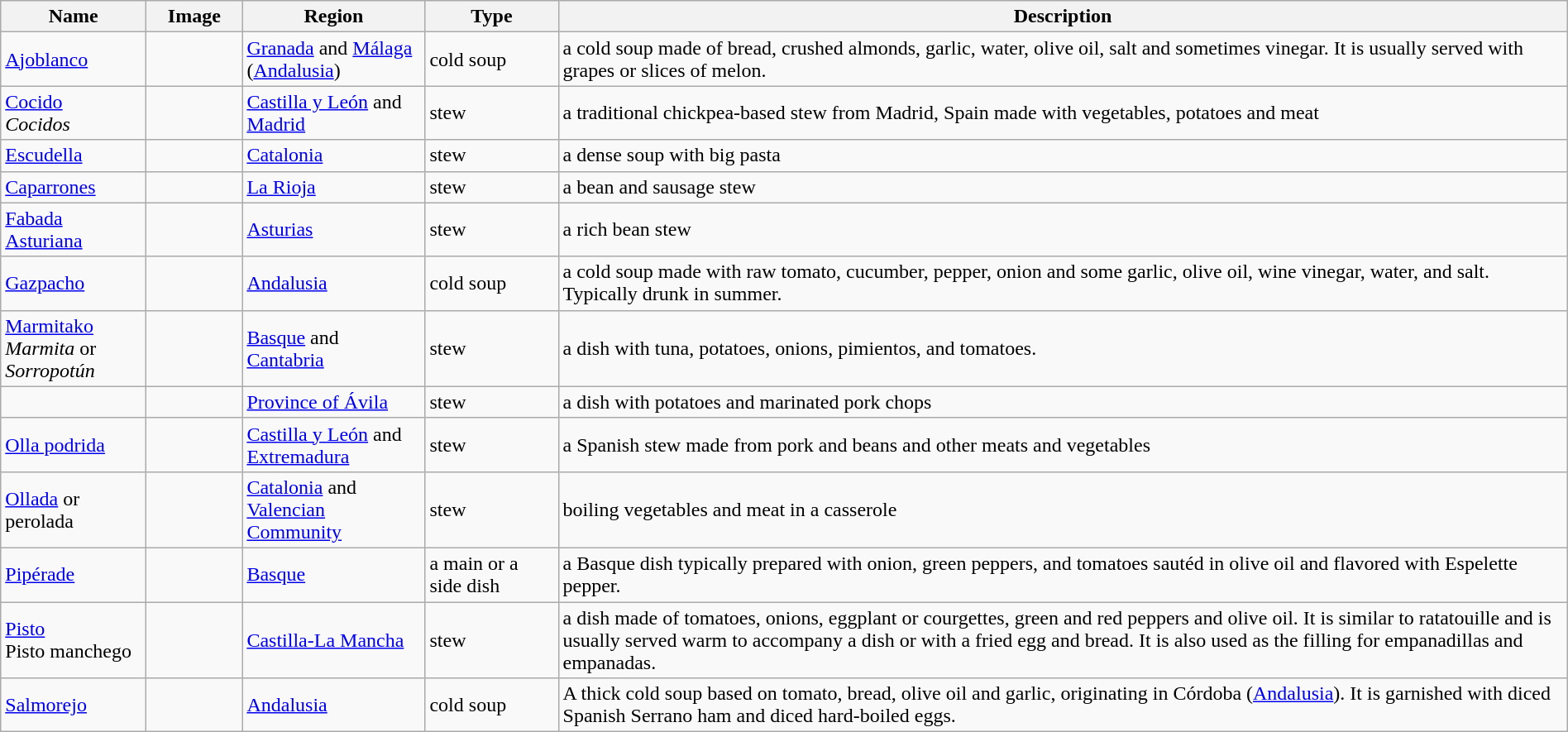<table class="wikitable sortable" width="100%">
<tr>
<th style="width:110px;">Name</th>
<th style="width:70px;">Image</th>
<th style="width:140px;">Region</th>
<th style="width:100px;">Type</th>
<th>Description</th>
</tr>
<tr>
<td><a href='#'>Ajoblanco</a></td>
<td></td>
<td><a href='#'>Granada</a> and <a href='#'>Málaga</a> (<a href='#'>Andalusia</a>)</td>
<td>cold soup</td>
<td>a cold soup made of bread, crushed almonds, garlic, water, olive oil, salt and sometimes vinegar. It is usually served with grapes or slices of melon.</td>
</tr>
<tr>
<td><a href='#'>Cocido</a><br><em>Cocidos</em></td>
<td><br></td>
<td><a href='#'>Castilla y León</a> and <a href='#'>Madrid</a></td>
<td>stew</td>
<td>a traditional chickpea-based stew from Madrid, Spain made with vegetables, potatoes and meat</td>
</tr>
<tr>
<td><a href='#'>Escudella</a></td>
<td></td>
<td><a href='#'>Catalonia</a></td>
<td>stew</td>
<td>a dense soup with big pasta</td>
</tr>
<tr>
<td><a href='#'>Caparrones</a></td>
<td></td>
<td><a href='#'>La Rioja</a></td>
<td>stew</td>
<td>a bean and sausage stew</td>
</tr>
<tr>
<td><a href='#'>Fabada Asturiana</a></td>
<td></td>
<td><a href='#'>Asturias</a></td>
<td>stew</td>
<td>a rich bean stew</td>
</tr>
<tr>
<td><a href='#'>Gazpacho</a></td>
<td></td>
<td><a href='#'>Andalusia</a></td>
<td>cold soup</td>
<td>a cold soup made with raw tomato, cucumber, pepper, onion and some garlic, olive oil, wine vinegar, water, and salt. Typically drunk in summer.</td>
</tr>
<tr>
<td><a href='#'>Marmitako</a><br><em>Marmita</em> or <em>Sorropotún</em></td>
<td></td>
<td><a href='#'>Basque</a> and <a href='#'>Cantabria</a></td>
<td>stew</td>
<td>a dish with tuna, potatoes, onions, pimientos, and tomatoes.</td>
</tr>
<tr>
<td></td>
<td></td>
<td><a href='#'>Province of Ávila</a></td>
<td>stew</td>
<td>a dish with potatoes and marinated pork chops</td>
</tr>
<tr>
<td><a href='#'>Olla podrida</a></td>
<td></td>
<td><a href='#'>Castilla y León</a> and <a href='#'>Extremadura</a></td>
<td>stew</td>
<td>a Spanish stew made from pork and beans and other meats and vegetables</td>
</tr>
<tr>
<td><a href='#'>Ollada</a> or perolada</td>
<td></td>
<td><a href='#'>Catalonia</a> and <a href='#'>Valencian Community</a></td>
<td>stew</td>
<td>boiling vegetables and meat in a casserole</td>
</tr>
<tr>
<td><a href='#'>Pipérade</a></td>
<td></td>
<td><a href='#'>Basque</a></td>
<td>a main or a side dish</td>
<td>a Basque dish typically prepared with onion, green peppers, and tomatoes sautéd in olive oil and flavored with Espelette pepper.</td>
</tr>
<tr>
<td><a href='#'>Pisto</a><br>Pisto manchego</td>
<td></td>
<td><a href='#'>Castilla-La Mancha</a></td>
<td>stew</td>
<td>a dish made of tomatoes, onions, eggplant or courgettes, green and red peppers and olive oil. It is similar to ratatouille and is usually served warm to accompany a dish or with a fried egg and bread. It is also used as the filling for empanadillas and empanadas.</td>
</tr>
<tr>
<td><a href='#'>Salmorejo</a></td>
<td></td>
<td><a href='#'>Andalusia</a></td>
<td>cold soup</td>
<td>A thick cold soup based on tomato, bread, olive oil and garlic, originating in Córdoba (<a href='#'>Andalusia</a>). It is garnished with diced Spanish Serrano ham and diced hard-boiled eggs.</td>
</tr>
</table>
